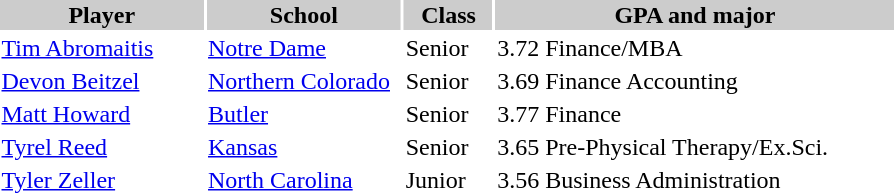<table style="width:600px" "border:'1' 'solid' 'gray' ">
<tr>
<th style="background:#ccc; width:23%;">Player</th>
<th style="background:#ccc; width:22%;">School</th>
<th style="background:#ccc; width:10%;">Class</th>
<th style="background:#ccc; width:45%;">GPA and major</th>
</tr>
<tr>
<td><a href='#'>Tim Abromaitis</a></td>
<td><a href='#'>Notre Dame</a></td>
<td>Senior</td>
<td>3.72 Finance/MBA</td>
</tr>
<tr>
<td><a href='#'>Devon Beitzel</a></td>
<td><a href='#'>Northern Colorado</a></td>
<td>Senior</td>
<td>3.69 Finance Accounting</td>
</tr>
<tr>
<td><a href='#'>Matt Howard</a></td>
<td><a href='#'>Butler</a></td>
<td>Senior</td>
<td>3.77 Finance</td>
</tr>
<tr>
<td><a href='#'>Tyrel Reed</a></td>
<td><a href='#'>Kansas</a></td>
<td>Senior</td>
<td>3.65 Pre-Physical Therapy/Ex.Sci.</td>
</tr>
<tr>
<td><a href='#'>Tyler Zeller</a></td>
<td><a href='#'>North Carolina</a></td>
<td>Junior</td>
<td>3.56 Business Administration</td>
</tr>
</table>
